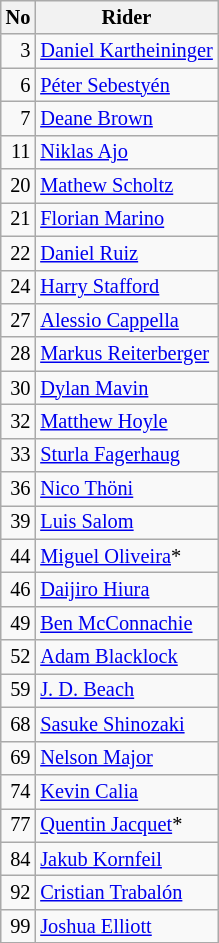<table class="wikitable" style="font-size: 85%;">
<tr>
<th>No</th>
<th>Rider</th>
</tr>
<tr>
<td align="right">3</td>
<td> <a href='#'>Daniel Kartheininger</a></td>
</tr>
<tr>
<td align="right">6</td>
<td> <a href='#'>Péter Sebestyén</a></td>
</tr>
<tr>
<td align="right">7</td>
<td> <a href='#'>Deane Brown</a></td>
</tr>
<tr>
<td align="right">11</td>
<td> <a href='#'>Niklas Ajo</a></td>
</tr>
<tr>
<td align="right">20</td>
<td> <a href='#'>Mathew Scholtz</a></td>
</tr>
<tr>
<td align="right">21</td>
<td> <a href='#'>Florian Marino</a></td>
</tr>
<tr>
<td align="right">22</td>
<td> <a href='#'>Daniel Ruiz</a></td>
</tr>
<tr>
<td align="right">24</td>
<td> <a href='#'>Harry Stafford</a></td>
</tr>
<tr>
<td align="right">27</td>
<td> <a href='#'>Alessio Cappella</a></td>
</tr>
<tr>
<td align="right">28</td>
<td> <a href='#'>Markus Reiterberger</a></td>
</tr>
<tr>
<td align="right">30</td>
<td> <a href='#'>Dylan Mavin</a></td>
</tr>
<tr>
<td align="right">32</td>
<td> <a href='#'>Matthew Hoyle</a></td>
</tr>
<tr>
<td align="right">33</td>
<td> <a href='#'>Sturla Fagerhaug</a></td>
</tr>
<tr>
<td align="right">36</td>
<td> <a href='#'>Nico Thöni</a></td>
</tr>
<tr>
<td align="right">39</td>
<td> <a href='#'>Luis Salom</a></td>
</tr>
<tr>
<td align="right">44</td>
<td> <a href='#'>Miguel Oliveira</a>*</td>
</tr>
<tr>
<td align="right">46</td>
<td> <a href='#'>Daijiro Hiura</a></td>
</tr>
<tr>
<td align="right">49</td>
<td> <a href='#'>Ben McConnachie</a></td>
</tr>
<tr>
<td align="right">52</td>
<td> <a href='#'>Adam Blacklock</a></td>
</tr>
<tr>
<td align="right">59</td>
<td> <a href='#'>J. D. Beach</a></td>
</tr>
<tr>
<td align="right">68</td>
<td> <a href='#'>Sasuke Shinozaki</a></td>
</tr>
<tr>
<td align="right">69</td>
<td> <a href='#'>Nelson Major</a></td>
</tr>
<tr>
<td align="right">74</td>
<td> <a href='#'>Kevin Calia</a></td>
</tr>
<tr>
<td align="right">77</td>
<td> <a href='#'>Quentin Jacquet</a>*</td>
</tr>
<tr>
<td align="right">84</td>
<td> <a href='#'>Jakub Kornfeil</a></td>
</tr>
<tr>
<td align="right">92</td>
<td> <a href='#'>Cristian Trabalón</a></td>
</tr>
<tr>
<td align="right">99</td>
<td> <a href='#'>Joshua Elliott</a></td>
</tr>
</table>
